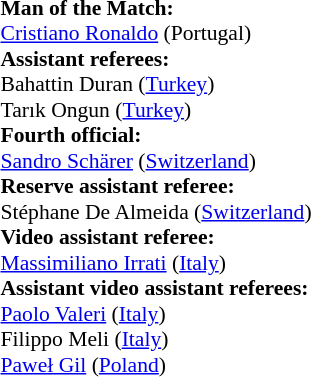<table style="width:100%; font-size:90%;">
<tr>
<td><br><strong>Man of the Match:</strong>
<br><a href='#'>Cristiano Ronaldo</a> (Portugal)<br><strong>Assistant referees:</strong>
<br>Bahattin Duran (<a href='#'>Turkey</a>)
<br>Tarık Ongun (<a href='#'>Turkey</a>)
<br><strong>Fourth official:</strong>
<br><a href='#'>Sandro Schärer</a> (<a href='#'>Switzerland</a>)
<br><strong>Reserve assistant referee:</strong>
<br>Stéphane De Almeida (<a href='#'>Switzerland</a>)
<br><strong>Video assistant referee:</strong>
<br><a href='#'>Massimiliano Irrati</a> (<a href='#'>Italy</a>)
<br><strong>Assistant video assistant referees:</strong>
<br><a href='#'>Paolo Valeri</a> (<a href='#'>Italy</a>)
<br>Filippo Meli (<a href='#'>Italy</a>)
<br><a href='#'>Paweł Gil</a> (<a href='#'>Poland</a>)</td>
</tr>
</table>
